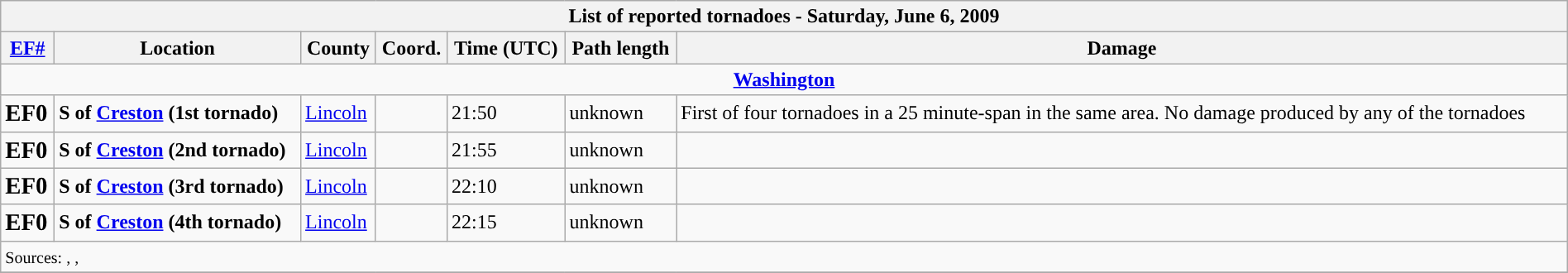<table class="wikitable collapsible" width="100%">
<tr>
<th colspan="7">List of reported tornadoes - Saturday, June 6, 2009</th>
</tr>
<tr>
<th><a href='#'>EF#</a></th>
<th>Location</th>
<th>County</th>
<th>Coord.</th>
<th>Time (UTC)</th>
<th>Path length</th>
<th>Damage</th>
</tr>
<tr>
<td colspan="7" align=center><strong><a href='#'>Washington</a></strong></td>
</tr>
<tr>
<td><big><strong>EF0</strong></big></td>
<td><strong>S of <a href='#'>Creston</a> (1st tornado)</strong></td>
<td><a href='#'>Lincoln</a></td>
<td></td>
<td>21:50</td>
<td>unknown</td>
<td>First of four tornadoes in a 25 minute-span in the same area. No damage produced by any of the tornadoes</td>
</tr>
<tr>
<td><big><strong>EF0</strong></big></td>
<td><strong>S of <a href='#'>Creston</a> (2nd tornado)</strong></td>
<td><a href='#'>Lincoln</a></td>
<td></td>
<td>21:55</td>
<td>unknown</td>
<td></td>
</tr>
<tr>
<td><big><strong>EF0</strong></big></td>
<td><strong>S of <a href='#'>Creston</a> (3rd tornado)</strong></td>
<td><a href='#'>Lincoln</a></td>
<td></td>
<td>22:10</td>
<td>unknown</td>
<td></td>
</tr>
<tr>
<td><big><strong>EF0</strong></big></td>
<td><strong>S of <a href='#'>Creston</a> (4th tornado)</strong></td>
<td><a href='#'>Lincoln</a></td>
<td></td>
<td>22:15</td>
<td>unknown</td>
<td></td>
</tr>
<tr>
<td colspan="7"><small>Sources: , , </small></td>
</tr>
<tr>
</tr>
</table>
